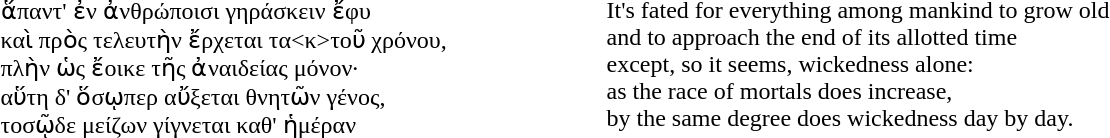<table style="border: 0px; margin-left:100px;">
<tr>
<th scope="col" width="400px"></th>
<th scope="col" width="400px"></th>
</tr>
<tr border="0">
</tr>
<tr Valign=top>
<td><br>ἅπαντ' ἐν ἀνθρώποισι γηράσκειν ἔφυ<br>
καὶ πρὸς τελευτὴν ἔρχεται τα<κ>τοῦ χρόνου,<br>
πλὴν ὡς ἔοικε τῆς ἀναιδείας μόνον·<br>
αὕτη δ' ὅσῳπερ αὔξεται θνητῶν γένος,<br>
τοσῷδε μείζων γίγνεται καθ' ἡμέραν<br></td>
<td><br>It's fated for everything among mankind to grow old<br> 
and to approach the end of its allotted time<br>
except, so it seems, wickedness alone:<br>
as the race of mortals does increase,<br>
by the same degree does wickedness day by day.</td>
</tr>
</table>
